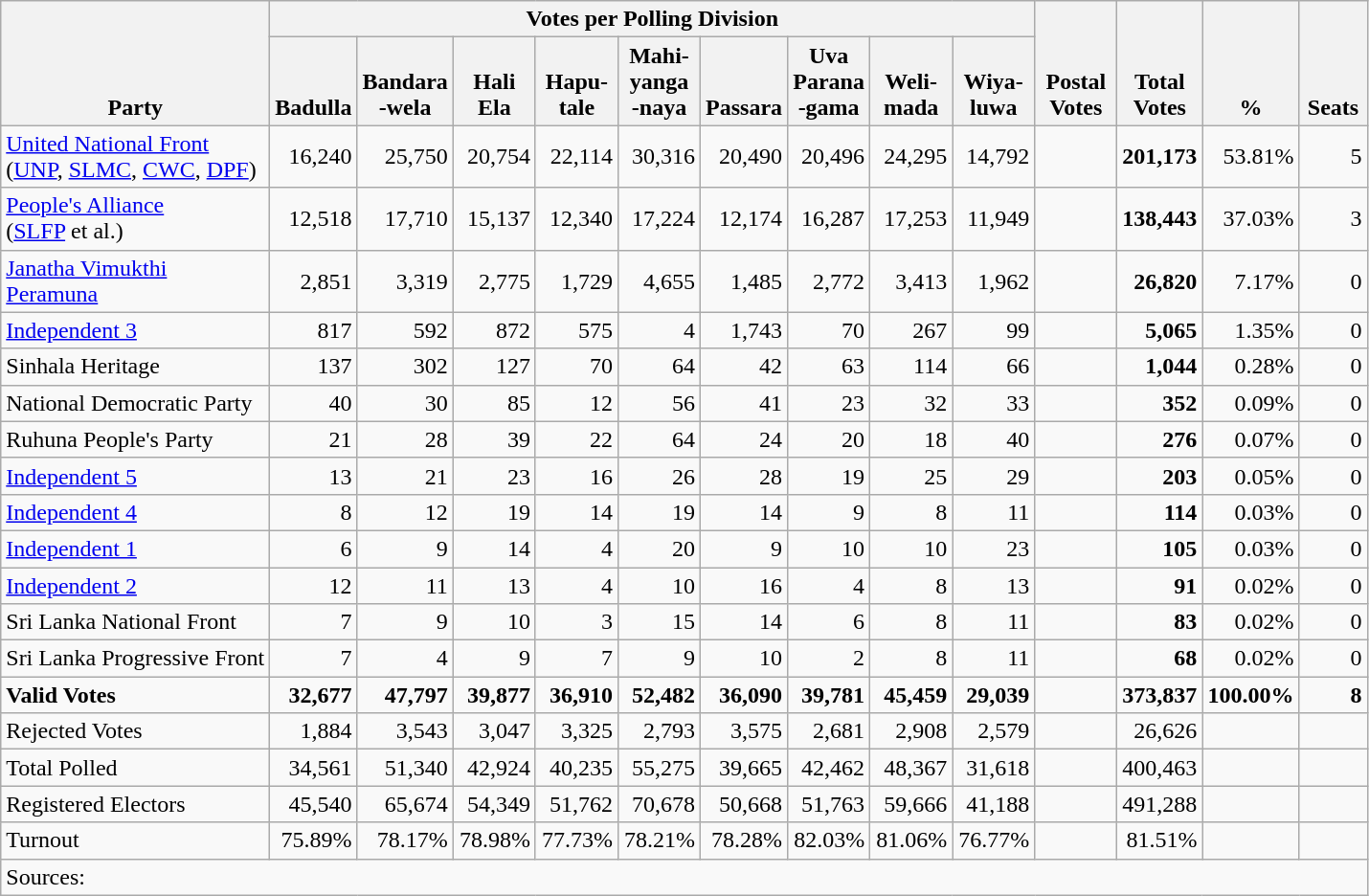<table class="wikitable" border="1" style="text-align:right;">
<tr>
<th align=left valign=bottom rowspan=2 width="180">Party</th>
<th colspan=9>Votes per Polling Division</th>
<th align=center valign=bottom rowspan=2 width="50">Postal<br>Votes</th>
<th align=center valign=bottom rowspan=2 width="50">Total Votes</th>
<th align=center valign=bottom rowspan=2 width="50">%</th>
<th align=center valign=bottom rowspan=2 width="40">Seats</th>
</tr>
<tr>
<th align=center valign=bottom width="50">Badulla</th>
<th align=center valign=bottom width="50">Bandara<br>-wela</th>
<th align=center valign=bottom width="50">Hali<br>Ela</th>
<th !align=center valign=bottom width="50">Hapu-<br>tale</th>
<th align=center valign=bottom width="50">Mahi-<br>yanga<br>-naya</th>
<th align=center valign=bottom width="50">Passara</th>
<th align=center valign=bottom width="50">Uva<br>Parana<br>-gama</th>
<th align=center valign=bottom width="50">Weli-<br>mada</th>
<th align=center valign=bottom width="50">Wiya-<br>luwa</th>
</tr>
<tr>
<td align=left><a href='#'>United National Front</a><br>(<a href='#'>UNP</a>, <a href='#'>SLMC</a>, <a href='#'>CWC</a>, <a href='#'>DPF</a>)</td>
<td>16,240</td>
<td>25,750</td>
<td>20,754</td>
<td>22,114</td>
<td>30,316</td>
<td>20,490</td>
<td>20,496</td>
<td>24,295</td>
<td>14,792</td>
<td></td>
<td><strong>201,173</strong></td>
<td>53.81%</td>
<td>5</td>
</tr>
<tr>
<td align=left><a href='#'>People's Alliance</a><br>(<a href='#'>SLFP</a> et al.)</td>
<td>12,518</td>
<td>17,710</td>
<td>15,137</td>
<td>12,340</td>
<td>17,224</td>
<td>12,174</td>
<td>16,287</td>
<td>17,253</td>
<td>11,949</td>
<td></td>
<td><strong>138,443</strong></td>
<td>37.03%</td>
<td>3</td>
</tr>
<tr>
<td align=left><a href='#'>Janatha Vimukthi Peramuna</a></td>
<td>2,851</td>
<td>3,319</td>
<td>2,775</td>
<td>1,729</td>
<td>4,655</td>
<td>1,485</td>
<td>2,772</td>
<td>3,413</td>
<td>1,962</td>
<td></td>
<td><strong>26,820</strong></td>
<td>7.17%</td>
<td>0</td>
</tr>
<tr>
<td align=left><a href='#'>Independent 3</a></td>
<td>817</td>
<td>592</td>
<td>872</td>
<td>575</td>
<td>4</td>
<td>1,743</td>
<td>70</td>
<td>267</td>
<td>99</td>
<td></td>
<td><strong>5,065</strong></td>
<td>1.35%</td>
<td>0</td>
</tr>
<tr>
<td align=left>Sinhala Heritage</td>
<td>137</td>
<td>302</td>
<td>127</td>
<td>70</td>
<td>64</td>
<td>42</td>
<td>63</td>
<td>114</td>
<td>66</td>
<td></td>
<td><strong>1,044</strong></td>
<td>0.28%</td>
<td>0</td>
</tr>
<tr>
<td align=left>National Democratic Party</td>
<td>40</td>
<td>30</td>
<td>85</td>
<td>12</td>
<td>56</td>
<td>41</td>
<td>23</td>
<td>32</td>
<td>33</td>
<td></td>
<td><strong>352</strong></td>
<td>0.09%</td>
<td>0</td>
</tr>
<tr>
<td align=left>Ruhuna People's Party</td>
<td>21</td>
<td>28</td>
<td>39</td>
<td>22</td>
<td>64</td>
<td>24</td>
<td>20</td>
<td>18</td>
<td>40</td>
<td></td>
<td><strong>276</strong></td>
<td>0.07%</td>
<td>0</td>
</tr>
<tr>
<td align=left><a href='#'>Independent 5</a></td>
<td>13</td>
<td>21</td>
<td>23</td>
<td>16</td>
<td>26</td>
<td>28</td>
<td>19</td>
<td>25</td>
<td>29</td>
<td></td>
<td><strong>203</strong></td>
<td>0.05%</td>
<td>0</td>
</tr>
<tr>
<td align=left><a href='#'>Independent 4</a></td>
<td>8</td>
<td>12</td>
<td>19</td>
<td>14</td>
<td>19</td>
<td>14</td>
<td>9</td>
<td>8</td>
<td>11</td>
<td></td>
<td><strong>114</strong></td>
<td>0.03%</td>
<td>0</td>
</tr>
<tr>
<td align=left><a href='#'>Independent 1</a></td>
<td>6</td>
<td>9</td>
<td>14</td>
<td>4</td>
<td>20</td>
<td>9</td>
<td>10</td>
<td>10</td>
<td>23</td>
<td></td>
<td><strong>105</strong></td>
<td>0.03%</td>
<td>0</td>
</tr>
<tr>
<td align=left><a href='#'>Independent 2</a></td>
<td>12</td>
<td>11</td>
<td>13</td>
<td>4</td>
<td>10</td>
<td>16</td>
<td>4</td>
<td>8</td>
<td>13</td>
<td></td>
<td><strong>91</strong></td>
<td>0.02%</td>
<td>0</td>
</tr>
<tr>
<td align=left>Sri Lanka National Front</td>
<td>7</td>
<td>9</td>
<td>10</td>
<td>3</td>
<td>15</td>
<td>14</td>
<td>6</td>
<td>8</td>
<td>11</td>
<td></td>
<td><strong>83</strong></td>
<td>0.02%</td>
<td>0</td>
</tr>
<tr>
<td align=left>Sri Lanka Progressive Front</td>
<td>7</td>
<td>4</td>
<td>9</td>
<td>7</td>
<td>9</td>
<td>10</td>
<td>2</td>
<td>8</td>
<td>11</td>
<td></td>
<td><strong>68</strong></td>
<td>0.02%</td>
<td>0</td>
</tr>
<tr>
<td align=left><strong>Valid Votes</strong></td>
<td><strong>32,677</strong></td>
<td><strong>47,797</strong></td>
<td><strong>39,877</strong></td>
<td><strong>36,910</strong></td>
<td><strong>52,482</strong></td>
<td><strong>36,090</strong></td>
<td><strong>39,781</strong></td>
<td><strong>45,459</strong></td>
<td><strong>29,039</strong></td>
<td></td>
<td><strong>373,837</strong></td>
<td><strong>100.00%</strong></td>
<td><strong>8</strong></td>
</tr>
<tr>
<td align=left>Rejected Votes</td>
<td>1,884</td>
<td>3,543</td>
<td>3,047</td>
<td>3,325</td>
<td>2,793</td>
<td>3,575</td>
<td>2,681</td>
<td>2,908</td>
<td>2,579</td>
<td></td>
<td>26,626</td>
<td></td>
<td></td>
</tr>
<tr>
<td align=left>Total Polled</td>
<td>34,561</td>
<td>51,340</td>
<td>42,924</td>
<td>40,235</td>
<td>55,275</td>
<td>39,665</td>
<td>42,462</td>
<td>48,367</td>
<td>31,618</td>
<td></td>
<td>400,463</td>
<td></td>
<td></td>
</tr>
<tr>
<td align=left>Registered Electors</td>
<td>45,540</td>
<td>65,674</td>
<td>54,349</td>
<td>51,762</td>
<td>70,678</td>
<td>50,668</td>
<td>51,763</td>
<td>59,666</td>
<td>41,188</td>
<td></td>
<td>491,288</td>
<td></td>
<td></td>
</tr>
<tr>
<td align=left>Turnout</td>
<td>75.89%</td>
<td>78.17%</td>
<td>78.98%</td>
<td>77.73%</td>
<td>78.21%</td>
<td>78.28%</td>
<td>82.03%</td>
<td>81.06%</td>
<td>76.77%</td>
<td></td>
<td>81.51%</td>
<td></td>
<td></td>
</tr>
<tr>
<td align=left colspan=15>Sources:</td>
</tr>
</table>
